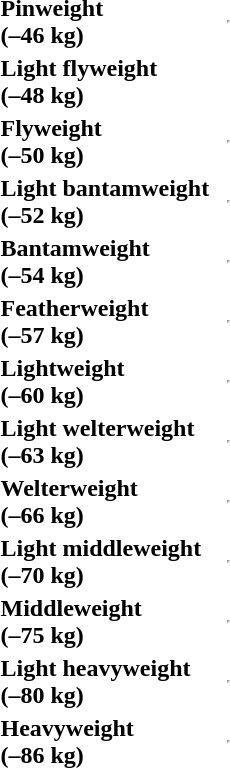<table>
<tr>
<td><strong>Pinweight<br>(–46 kg)</strong></td>
<td></td>
<td></td>
<td><hr></td>
</tr>
<tr>
<td><strong>Light flyweight<br>(–48 kg)</strong></td>
<td></td>
<td></td>
<td></td>
</tr>
<tr>
<td><strong>Flyweight<br>(–50 kg)</strong></td>
<td></td>
<td></td>
<td><hr></td>
</tr>
<tr>
<td><strong>Light bantamweight<br>(–52 kg)</strong></td>
<td></td>
<td></td>
<td><hr></td>
</tr>
<tr>
<td><strong>Bantamweight<br>(–54 kg)</strong></td>
<td></td>
<td></td>
<td><hr></td>
</tr>
<tr>
<td><strong>Featherweight<br>(–57 kg)</strong></td>
<td></td>
<td></td>
<td><hr></td>
</tr>
<tr>
<td><strong>Lightweight<br>(–60 kg)</strong></td>
<td></td>
<td></td>
<td><hr></td>
</tr>
<tr>
<td><strong>Light welterweight<br>(–63 kg)</strong></td>
<td></td>
<td></td>
<td><hr></td>
</tr>
<tr>
<td><strong>Welterweight<br>(–66 kg)</strong></td>
<td></td>
<td></td>
<td><hr></td>
</tr>
<tr>
<td><strong>Light middleweight<br>(–70 kg)</strong></td>
<td></td>
<td></td>
<td><hr></td>
</tr>
<tr>
<td><strong>Middleweight<br>(–75 kg)</strong></td>
<td></td>
<td></td>
<td><hr></td>
</tr>
<tr>
<td><strong>Light heavyweight<br>(–80 kg)</strong></td>
<td></td>
<td></td>
<td><hr></td>
</tr>
<tr>
<td><strong>Heavyweight<br>(–86 kg)</strong></td>
<td></td>
<td></td>
<td><hr></td>
</tr>
</table>
